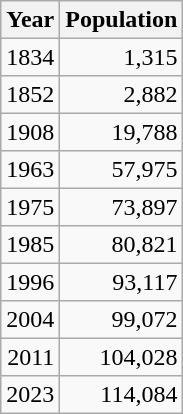<table class="wikitable" style="line-height:1.1em;">
<tr>
<th>Year</th>
<th>Population</th>
</tr>
<tr align="right">
<td>1834</td>
<td>1,315</td>
</tr>
<tr align="right">
<td>1852</td>
<td>2,882</td>
</tr>
<tr align="right">
<td>1908</td>
<td>19,788</td>
</tr>
<tr align="right">
<td>1963</td>
<td>57,975</td>
</tr>
<tr align="right">
<td>1975</td>
<td>73,897</td>
</tr>
<tr align="right">
<td>1985</td>
<td>80,821</td>
</tr>
<tr align="right">
<td>1996</td>
<td>93,117</td>
</tr>
<tr align="right">
<td>2004</td>
<td>99,072</td>
</tr>
<tr align="right">
<td>2011</td>
<td>104,028</td>
</tr>
<tr align="right">
<td>2023</td>
<td>114,084</td>
</tr>
</table>
